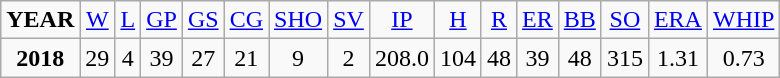<table class="wikitable">
<tr align=center>
<td><strong>YEAR</strong></td>
<td><a href='#'>W</a></td>
<td><a href='#'>L</a></td>
<td><a href='#'>GP</a></td>
<td><a href='#'>GS</a></td>
<td><a href='#'>CG</a></td>
<td><a href='#'>SHO</a></td>
<td><a href='#'>SV</a></td>
<td><a href='#'>IP</a></td>
<td><a href='#'>H</a></td>
<td><a href='#'>R</a></td>
<td><a href='#'>ER</a></td>
<td><a href='#'>BB</a></td>
<td><a href='#'>SO</a></td>
<td><a href='#'>ERA</a></td>
<td><a href='#'>WHIP</a></td>
</tr>
<tr align=center>
<td><strong>2018</strong></td>
<td>29</td>
<td>4</td>
<td>39</td>
<td>27</td>
<td>21</td>
<td>9</td>
<td>2</td>
<td>208.0</td>
<td>104</td>
<td>48</td>
<td>39</td>
<td>48</td>
<td>315</td>
<td>1.31</td>
<td>0.73</td>
</tr>
</table>
